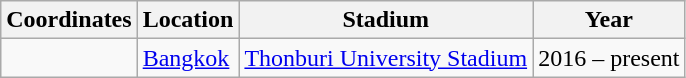<table class="wikitable sortable">
<tr>
<th>Coordinates</th>
<th>Location</th>
<th>Stadium</th>
<th>Year</th>
</tr>
<tr>
<td></td>
<td><a href='#'>Bangkok</a></td>
<td><a href='#'>Thonburi University Stadium</a></td>
<td>2016 – present</td>
</tr>
</table>
